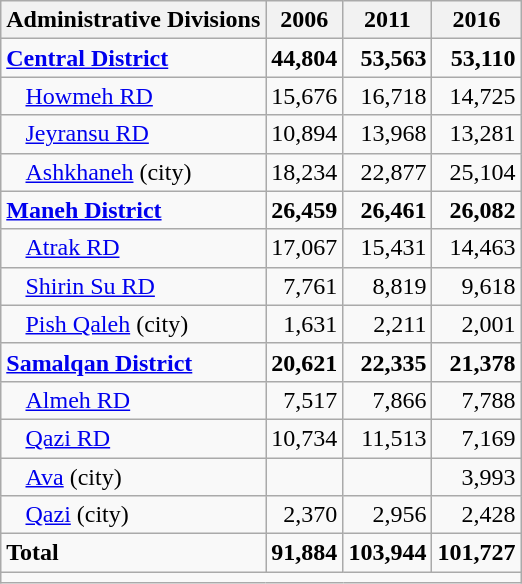<table class="wikitable">
<tr>
<th>Administrative Divisions</th>
<th>2006</th>
<th>2011</th>
<th>2016</th>
</tr>
<tr>
<td><strong><a href='#'>Central District</a></strong></td>
<td style="text-align: right;"><strong>44,804</strong></td>
<td style="text-align: right;"><strong>53,563</strong></td>
<td style="text-align: right;"><strong>53,110</strong></td>
</tr>
<tr>
<td style="padding-left: 1em;"><a href='#'>Howmeh RD</a></td>
<td style="text-align: right;">15,676</td>
<td style="text-align: right;">16,718</td>
<td style="text-align: right;">14,725</td>
</tr>
<tr>
<td style="padding-left: 1em;"><a href='#'>Jeyransu RD</a></td>
<td style="text-align: right;">10,894</td>
<td style="text-align: right;">13,968</td>
<td style="text-align: right;">13,281</td>
</tr>
<tr>
<td style="padding-left: 1em;"><a href='#'>Ashkhaneh</a> (city)</td>
<td style="text-align: right;">18,234</td>
<td style="text-align: right;">22,877</td>
<td style="text-align: right;">25,104</td>
</tr>
<tr>
<td><strong><a href='#'>Maneh District</a></strong></td>
<td style="text-align: right;"><strong>26,459</strong></td>
<td style="text-align: right;"><strong>26,461</strong></td>
<td style="text-align: right;"><strong>26,082</strong></td>
</tr>
<tr>
<td style="padding-left: 1em;"><a href='#'>Atrak RD</a></td>
<td style="text-align: right;">17,067</td>
<td style="text-align: right;">15,431</td>
<td style="text-align: right;">14,463</td>
</tr>
<tr>
<td style="padding-left: 1em;"><a href='#'>Shirin Su RD</a></td>
<td style="text-align: right;">7,761</td>
<td style="text-align: right;">8,819</td>
<td style="text-align: right;">9,618</td>
</tr>
<tr>
<td style="padding-left: 1em;"><a href='#'>Pish Qaleh</a> (city)</td>
<td style="text-align: right;">1,631</td>
<td style="text-align: right;">2,211</td>
<td style="text-align: right;">2,001</td>
</tr>
<tr>
<td><strong><a href='#'>Samalqan District</a></strong></td>
<td style="text-align: right;"><strong>20,621</strong></td>
<td style="text-align: right;"><strong>22,335</strong></td>
<td style="text-align: right;"><strong>21,378</strong></td>
</tr>
<tr>
<td style="padding-left: 1em;"><a href='#'>Almeh RD</a></td>
<td style="text-align: right;">7,517</td>
<td style="text-align: right;">7,866</td>
<td style="text-align: right;">7,788</td>
</tr>
<tr>
<td style="padding-left: 1em;"><a href='#'>Qazi RD</a></td>
<td style="text-align: right;">10,734</td>
<td style="text-align: right;">11,513</td>
<td style="text-align: right;">7,169</td>
</tr>
<tr>
<td style="padding-left: 1em;"><a href='#'>Ava</a> (city)</td>
<td style="text-align: right;"></td>
<td style="text-align: right;"></td>
<td style="text-align: right;">3,993</td>
</tr>
<tr>
<td style="padding-left: 1em;"><a href='#'>Qazi</a> (city)</td>
<td style="text-align: right;">2,370</td>
<td style="text-align: right;">2,956</td>
<td style="text-align: right;">2,428</td>
</tr>
<tr>
<td><strong>Total</strong></td>
<td style="text-align: right;"><strong>91,884</strong></td>
<td style="text-align: right;"><strong>103,944</strong></td>
<td style="text-align: right;"><strong>101,727</strong></td>
</tr>
<tr>
<td colspan=4></td>
</tr>
</table>
